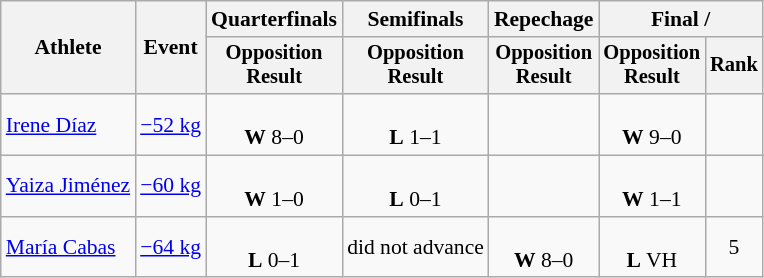<table class="wikitable" style="text-align:center; font-size:90%">
<tr>
<th rowspan=2>Athlete</th>
<th rowspan=2>Event</th>
<th>Quarterfinals</th>
<th>Semifinals</th>
<th>Repechage</th>
<th colspan=2>Final / </th>
</tr>
<tr style="font-size:95%">
<th>Opposition<br>Result</th>
<th>Opposition<br>Result</th>
<th>Opposition<br>Result</th>
<th>Opposition<br>Result</th>
<th>Rank</th>
</tr>
<tr>
<td align=left><a href='#'>Irene Díaz</a></td>
<td align=left><a href='#'>−52 kg</a></td>
<td><br><strong>W</strong> 8–0</td>
<td><br><strong>L</strong> 1–1</td>
<td></td>
<td><br><strong>W</strong> 9–0</td>
<td></td>
</tr>
<tr>
<td align=left><a href='#'>Yaiza Jiménez</a></td>
<td><a href='#'>−60 kg</a></td>
<td><br><strong>W</strong> 1–0</td>
<td><br><strong>L</strong> 0–1</td>
<td></td>
<td><br><strong>W</strong> 1–1</td>
<td></td>
</tr>
<tr>
<td align=left><a href='#'>María Cabas</a></td>
<td align=left><a href='#'>−64 kg</a></td>
<td><br><strong>L</strong> 0–1</td>
<td>did not advance</td>
<td><br><strong>W</strong> 8–0</td>
<td><br><strong>L</strong> VH</td>
<td>5</td>
</tr>
</table>
